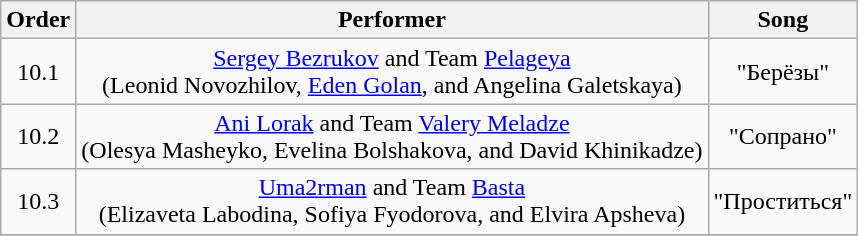<table class="wikitable" style="text-align:center;">
<tr>
<th>Order</th>
<th>Performer</th>
<th>Song</th>
</tr>
<tr>
<td>10.1</td>
<td><a href='#'>Sergey Bezrukov</a> and Team <a href='#'>Pelageya</a> <br> (Leonid Novozhilov, <a href='#'>Eden Golan</a>, and Angelina Galetskaya)</td>
<td>"Берёзы"</td>
</tr>
<tr>
<td>10.2</td>
<td><a href='#'>Ani Lorak</a> and Team <a href='#'>Valery Meladze</a> <br> (Olesya Masheyko, Evelina Bolshakova, and David Khinikadze)</td>
<td>"Сопрано"</td>
</tr>
<tr>
<td>10.3</td>
<td><a href='#'>Uma2rman</a> and Team <a href='#'>Basta</a> <br> (Elizaveta Labodina, Sofiya Fyodorova, and Elvira Apsheva)</td>
<td>"Проститься"</td>
</tr>
<tr>
</tr>
</table>
